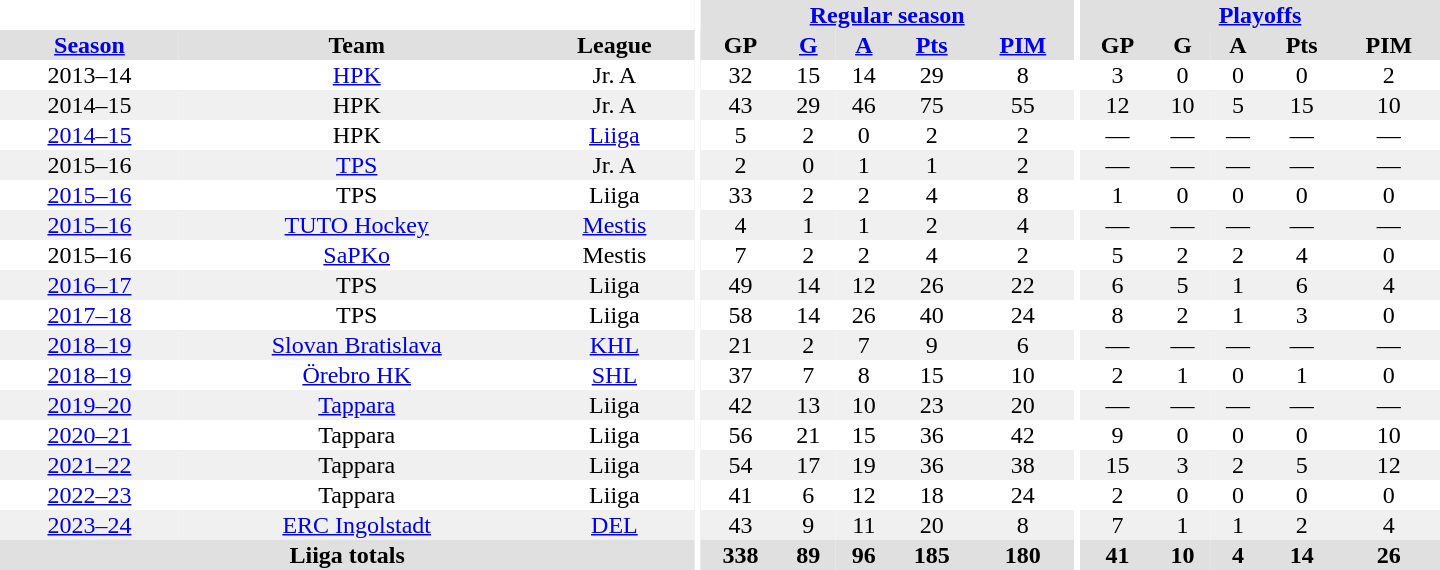<table border="0" cellpadding="1" cellspacing="0" style="text-align:center; width:60em">
<tr bgcolor="#e0e0e0">
<th colspan="3" bgcolor="#ffffff"></th>
<th rowspan="99" bgcolor="#ffffff"></th>
<th colspan="5"><a href='#'>Regular season</a></th>
<th rowspan="99" bgcolor="#ffffff"></th>
<th colspan="5"><a href='#'>Playoffs</a></th>
</tr>
<tr bgcolor="#e0e0e0">
<th><a href='#'>Season</a></th>
<th>Team</th>
<th>League</th>
<th>GP</th>
<th><a href='#'>G</a></th>
<th><a href='#'>A</a></th>
<th><a href='#'>Pts</a></th>
<th><a href='#'>PIM</a></th>
<th>GP</th>
<th>G</th>
<th>A</th>
<th>Pts</th>
<th>PIM</th>
</tr>
<tr>
<td>2013–14</td>
<td><a href='#'>HPK</a></td>
<td>Jr. A</td>
<td>32</td>
<td>15</td>
<td>14</td>
<td>29</td>
<td>8</td>
<td>3</td>
<td>0</td>
<td>0</td>
<td>0</td>
<td>2</td>
</tr>
<tr bgcolor="#f0f0f0">
<td>2014–15</td>
<td>HPK</td>
<td>Jr. A</td>
<td>43</td>
<td>29</td>
<td>46</td>
<td>75</td>
<td>55</td>
<td>12</td>
<td>10</td>
<td>5</td>
<td>15</td>
<td>10</td>
</tr>
<tr>
<td><a href='#'>2014–15</a></td>
<td>HPK</td>
<td><a href='#'>Liiga</a></td>
<td>5</td>
<td>2</td>
<td>0</td>
<td>2</td>
<td>2</td>
<td>—</td>
<td>—</td>
<td>—</td>
<td>—</td>
<td>—</td>
</tr>
<tr bgcolor="#f0f0f0">
<td>2015–16</td>
<td><a href='#'>TPS</a></td>
<td>Jr. A</td>
<td>2</td>
<td>0</td>
<td>1</td>
<td>1</td>
<td>2</td>
<td>—</td>
<td>—</td>
<td>—</td>
<td>—</td>
<td>—</td>
</tr>
<tr>
<td><a href='#'>2015–16</a></td>
<td>TPS</td>
<td>Liiga</td>
<td>33</td>
<td>2</td>
<td>2</td>
<td>4</td>
<td>8</td>
<td>1</td>
<td>0</td>
<td>0</td>
<td>0</td>
<td>0</td>
</tr>
<tr bgcolor="#f0f0f0">
<td><a href='#'>2015–16</a></td>
<td><a href='#'>TUTO Hockey</a></td>
<td><a href='#'>Mestis</a></td>
<td>4</td>
<td>1</td>
<td>1</td>
<td>2</td>
<td>4</td>
<td>—</td>
<td>—</td>
<td>—</td>
<td>—</td>
<td>—</td>
</tr>
<tr>
<td>2015–16</td>
<td><a href='#'>SaPKo</a></td>
<td>Mestis</td>
<td>7</td>
<td>2</td>
<td>2</td>
<td>4</td>
<td>2</td>
<td>5</td>
<td>2</td>
<td>2</td>
<td>4</td>
<td>0</td>
</tr>
<tr bgcolor="#f0f0f0">
<td><a href='#'>2016–17</a></td>
<td>TPS</td>
<td>Liiga</td>
<td>49</td>
<td>14</td>
<td>12</td>
<td>26</td>
<td>22</td>
<td>6</td>
<td>5</td>
<td>1</td>
<td>6</td>
<td>4</td>
</tr>
<tr>
<td><a href='#'>2017–18</a></td>
<td>TPS</td>
<td>Liiga</td>
<td>58</td>
<td>14</td>
<td>26</td>
<td>40</td>
<td>24</td>
<td>8</td>
<td>2</td>
<td>1</td>
<td>3</td>
<td>0</td>
</tr>
<tr bgcolor="#f0f0f0">
<td><a href='#'>2018–19</a></td>
<td><a href='#'>Slovan Bratislava</a></td>
<td><a href='#'>KHL</a></td>
<td>21</td>
<td>2</td>
<td>7</td>
<td>9</td>
<td>6</td>
<td>—</td>
<td>—</td>
<td>—</td>
<td>—</td>
<td>—</td>
</tr>
<tr>
<td><a href='#'>2018–19</a></td>
<td><a href='#'>Örebro HK</a></td>
<td><a href='#'>SHL</a></td>
<td>37</td>
<td>7</td>
<td>8</td>
<td>15</td>
<td>10</td>
<td>2</td>
<td>1</td>
<td>0</td>
<td>1</td>
<td>0</td>
</tr>
<tr bgcolor="#f0f0f0">
<td><a href='#'>2019–20</a></td>
<td><a href='#'>Tappara</a></td>
<td>Liiga</td>
<td>42</td>
<td>13</td>
<td>10</td>
<td>23</td>
<td>20</td>
<td>—</td>
<td>—</td>
<td>—</td>
<td>—</td>
<td>—</td>
</tr>
<tr>
<td><a href='#'>2020–21</a></td>
<td>Tappara</td>
<td>Liiga</td>
<td>56</td>
<td>21</td>
<td>15</td>
<td>36</td>
<td>42</td>
<td>9</td>
<td>0</td>
<td>0</td>
<td>0</td>
<td>10</td>
</tr>
<tr bgcolor="#f0f0f0">
<td><a href='#'>2021–22</a></td>
<td>Tappara</td>
<td>Liiga</td>
<td>54</td>
<td>17</td>
<td>19</td>
<td>36</td>
<td>38</td>
<td>15</td>
<td>3</td>
<td>2</td>
<td>5</td>
<td>12</td>
</tr>
<tr>
<td><a href='#'>2022–23</a></td>
<td>Tappara</td>
<td>Liiga</td>
<td>41</td>
<td>6</td>
<td>12</td>
<td>18</td>
<td>24</td>
<td>2</td>
<td>0</td>
<td>0</td>
<td>0</td>
<td>0</td>
</tr>
<tr bgcolor="#f0f0f0">
<td><a href='#'>2023–24</a></td>
<td><a href='#'>ERC Ingolstadt</a></td>
<td><a href='#'>DEL</a></td>
<td>43</td>
<td>9</td>
<td>11</td>
<td>20</td>
<td>8</td>
<td>7</td>
<td>1</td>
<td>1</td>
<td>2</td>
<td>4</td>
</tr>
<tr bgcolor="#e0e0e0">
<th colspan="3">Liiga totals</th>
<th>338</th>
<th>89</th>
<th>96</th>
<th>185</th>
<th>180</th>
<th>41</th>
<th>10</th>
<th>4</th>
<th>14</th>
<th>26</th>
</tr>
</table>
